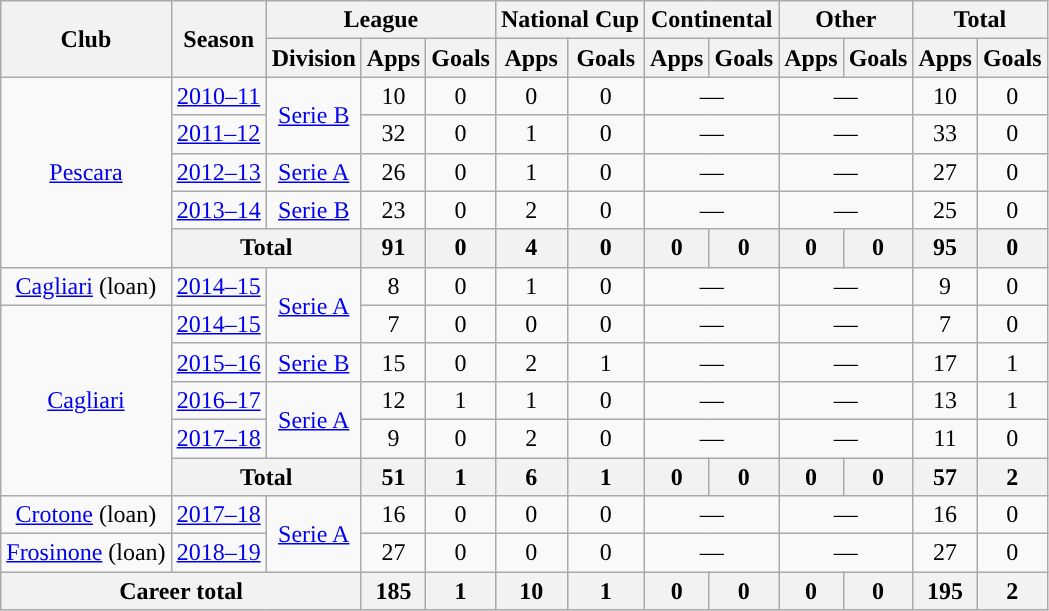<table class="wikitable" style="text-align: center;">
<tr>
<th rowspan="2">Club</th>
<th rowspan="2">Season</th>
<th colspan="3">League</th>
<th colspan="2">National Cup</th>
<th colspan="2">Continental</th>
<th colspan="2">Other</th>
<th colspan="2">Total</th>
</tr>
<tr>
<th>Division</th>
<th>Apps</th>
<th>Goals</th>
<th>Apps</th>
<th>Goals</th>
<th>Apps</th>
<th>Goals</th>
<th>Apps</th>
<th>Goals</th>
<th>Apps</th>
<th>Goals</th>
</tr>
<tr>
<td rowspan="5"><a href='#'>Pescara</a></td>
<td><a href='#'>2010–11</a></td>
<td rowspan="2"><a href='#'>Serie B</a></td>
<td>10</td>
<td>0</td>
<td>0</td>
<td>0</td>
<td colspan="2“">—</td>
<td colspan="2“">—</td>
<td>10</td>
<td>0</td>
</tr>
<tr>
<td><a href='#'>2011–12</a></td>
<td>32</td>
<td>0</td>
<td>1</td>
<td>0</td>
<td colspan="2“">—</td>
<td colspan="2“">—</td>
<td>33</td>
<td>0</td>
</tr>
<tr>
<td><a href='#'>2012–13</a></td>
<td><a href='#'>Serie A</a></td>
<td>26</td>
<td>0</td>
<td>1</td>
<td>0</td>
<td colspan="2“">—</td>
<td colspan="2“">—</td>
<td>27</td>
<td>0</td>
</tr>
<tr>
<td><a href='#'>2013–14</a></td>
<td><a href='#'>Serie B</a></td>
<td>23</td>
<td>0</td>
<td>2</td>
<td>0</td>
<td colspan="2“">—</td>
<td colspan="2“">—</td>
<td>25</td>
<td>0</td>
</tr>
<tr>
<th colspan="2">Total</th>
<th>91</th>
<th>0</th>
<th>4</th>
<th>0</th>
<th>0</th>
<th>0</th>
<th>0</th>
<th>0</th>
<th>95</th>
<th>0</th>
</tr>
<tr>
<td><a href='#'>Cagliari</a> (loan)</td>
<td><a href='#'>2014–15</a></td>
<td rowspan="2"><a href='#'>Serie A</a></td>
<td>8</td>
<td>0</td>
<td>1</td>
<td>0</td>
<td colspan="2“">—</td>
<td colspan="2“">—</td>
<td>9</td>
<td>0</td>
</tr>
<tr>
<td rowspan="5"><a href='#'>Cagliari</a></td>
<td><a href='#'>2014–15</a></td>
<td>7</td>
<td>0</td>
<td>0</td>
<td>0</td>
<td colspan="2“">—</td>
<td colspan="2“">—</td>
<td>7</td>
<td>0</td>
</tr>
<tr>
<td><a href='#'>2015–16</a></td>
<td><a href='#'>Serie B</a></td>
<td>15</td>
<td>0</td>
<td>2</td>
<td>1</td>
<td colspan="2“">—</td>
<td colspan="2“">—</td>
<td>17</td>
<td>1</td>
</tr>
<tr>
<td><a href='#'>2016–17</a></td>
<td rowspan="2"><a href='#'>Serie A</a></td>
<td>12</td>
<td>1</td>
<td>1</td>
<td>0</td>
<td colspan="2“">—</td>
<td colspan="2“">—</td>
<td>13</td>
<td>1</td>
</tr>
<tr>
<td><a href='#'>2017–18</a></td>
<td>9</td>
<td>0</td>
<td>2</td>
<td>0</td>
<td colspan="2“">—</td>
<td colspan="2“">—</td>
<td>11</td>
<td>0</td>
</tr>
<tr>
<th colspan="2">Total</th>
<th>51</th>
<th>1</th>
<th>6</th>
<th>1</th>
<th>0</th>
<th>0</th>
<th>0</th>
<th>0</th>
<th>57</th>
<th>2</th>
</tr>
<tr>
<td><a href='#'>Crotone</a> (loan)</td>
<td><a href='#'>2017–18</a></td>
<td rowspan="2"><a href='#'>Serie A</a></td>
<td>16</td>
<td>0</td>
<td>0</td>
<td>0</td>
<td colspan="2“">—</td>
<td colspan="2“">—</td>
<td>16</td>
<td>0</td>
</tr>
<tr>
<td><a href='#'>Frosinone</a> (loan)</td>
<td><a href='#'>2018–19</a></td>
<td>27</td>
<td>0</td>
<td>0</td>
<td>0</td>
<td colspan="2“">—</td>
<td colspan="2“">—</td>
<td>27</td>
<td>0</td>
</tr>
<tr>
<th colspan="3">Career total</th>
<th>185</th>
<th>1</th>
<th>10</th>
<th>1</th>
<th>0</th>
<th>0</th>
<th>0</th>
<th>0</th>
<th>195</th>
<th>2</th>
</tr>
</table>
